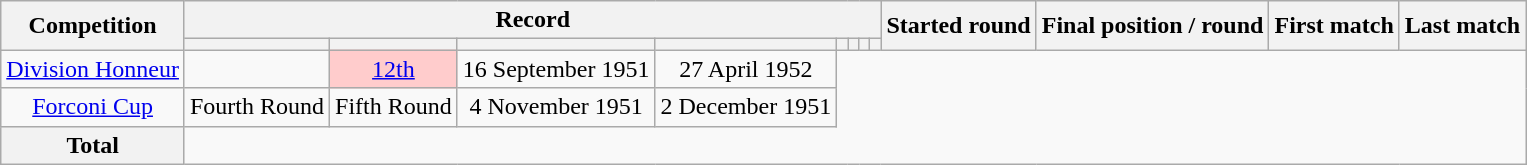<table class="wikitable" style="text-align: center">
<tr>
<th rowspan=2>Competition</th>
<th colspan=8>Record</th>
<th rowspan=2>Started round</th>
<th rowspan=2>Final position / round</th>
<th rowspan=2>First match</th>
<th rowspan=2>Last match</th>
</tr>
<tr>
<th></th>
<th></th>
<th></th>
<th></th>
<th></th>
<th></th>
<th></th>
<th></th>
</tr>
<tr>
<td><a href='#'>Division Honneur</a><br></td>
<td></td>
<td style="background:#FFCCCC;"><a href='#'>12th</a></td>
<td>16 September 1951</td>
<td>27 April 1952</td>
</tr>
<tr>
<td><a href='#'>Forconi Cup</a><br></td>
<td>Fourth Round</td>
<td>Fifth Round</td>
<td>4 November 1951</td>
<td>2 December 1951</td>
</tr>
<tr>
<th>Total<br></th>
</tr>
</table>
